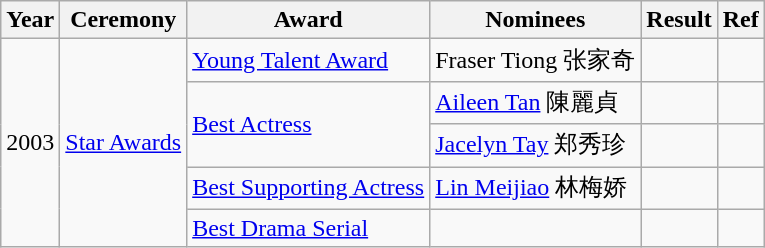<table class="wikitable sortable">
<tr>
<th>Year</th>
<th>Ceremony</th>
<th>Award</th>
<th>Nominees</th>
<th>Result</th>
<th>Ref</th>
</tr>
<tr>
<td rowspan="5">2003</td>
<td rowspan="5"><a href='#'>Star Awards</a></td>
<td><a href='#'>Young Talent Award</a></td>
<td>Fraser Tiong 张家奇</td>
<td></td>
<td></td>
</tr>
<tr>
<td rowspan="2"><a href='#'>Best Actress</a></td>
<td><a href='#'>Aileen Tan</a> 陳麗貞</td>
<td></td>
<td></td>
</tr>
<tr>
<td><a href='#'>Jacelyn Tay</a> 郑秀珍</td>
<td></td>
<td></td>
</tr>
<tr>
<td><a href='#'>Best Supporting Actress</a></td>
<td><a href='#'>Lin Meijiao</a> 林梅娇</td>
<td></td>
<td></td>
</tr>
<tr>
<td><a href='#'>Best Drama Serial</a></td>
<td></td>
<td></td>
<td></td>
</tr>
</table>
